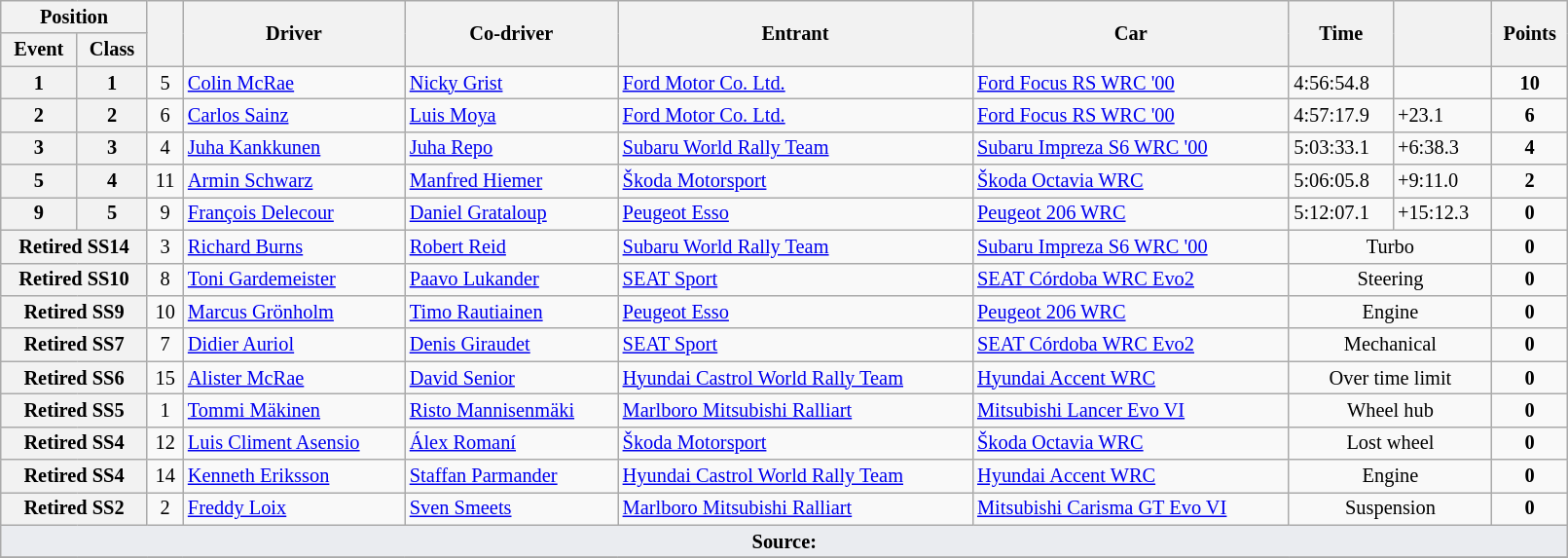<table class="wikitable" width=85% style="font-size: 85%;">
<tr>
<th colspan="2">Position</th>
<th rowspan="2"></th>
<th rowspan="2">Driver</th>
<th rowspan="2">Co-driver</th>
<th rowspan="2">Entrant</th>
<th rowspan="2">Car</th>
<th rowspan="2">Time</th>
<th rowspan="2"></th>
<th rowspan="2">Points</th>
</tr>
<tr>
<th>Event</th>
<th>Class</th>
</tr>
<tr>
<th>1</th>
<th>1</th>
<td align="center">5</td>
<td> <a href='#'>Colin McRae</a></td>
<td> <a href='#'>Nicky Grist</a></td>
<td> <a href='#'>Ford Motor Co. Ltd.</a></td>
<td><a href='#'>Ford Focus RS WRC '00</a></td>
<td>4:56:54.8</td>
<td></td>
<td align="center"><strong>10</strong></td>
</tr>
<tr>
<th>2</th>
<th>2</th>
<td align="center">6</td>
<td> <a href='#'>Carlos Sainz</a></td>
<td> <a href='#'>Luis Moya</a></td>
<td> <a href='#'>Ford Motor Co. Ltd.</a></td>
<td><a href='#'>Ford Focus RS WRC '00</a></td>
<td>4:57:17.9</td>
<td>+23.1</td>
<td align="center"><strong>6</strong></td>
</tr>
<tr>
<th>3</th>
<th>3</th>
<td align="center">4</td>
<td> <a href='#'>Juha Kankkunen</a></td>
<td> <a href='#'>Juha Repo</a></td>
<td> <a href='#'>Subaru World Rally Team</a></td>
<td><a href='#'>Subaru Impreza S6 WRC '00</a></td>
<td>5:03:33.1</td>
<td>+6:38.3</td>
<td align="center"><strong>4</strong></td>
</tr>
<tr>
<th>5</th>
<th>4</th>
<td align="center">11</td>
<td> <a href='#'>Armin Schwarz</a></td>
<td> <a href='#'>Manfred Hiemer</a></td>
<td> <a href='#'>Škoda Motorsport</a></td>
<td><a href='#'>Škoda Octavia WRC</a></td>
<td>5:06:05.8</td>
<td>+9:11.0</td>
<td align="center"><strong>2</strong></td>
</tr>
<tr>
<th>9</th>
<th>5</th>
<td align="center">9</td>
<td> <a href='#'>François Delecour</a></td>
<td> <a href='#'>Daniel Grataloup</a></td>
<td> <a href='#'>Peugeot Esso</a></td>
<td><a href='#'>Peugeot 206 WRC</a></td>
<td>5:12:07.1</td>
<td>+15:12.3</td>
<td align="center"><strong>0</strong></td>
</tr>
<tr>
<th colspan="2">Retired SS14</th>
<td align="center">3</td>
<td> <a href='#'>Richard Burns</a></td>
<td> <a href='#'>Robert Reid</a></td>
<td> <a href='#'>Subaru World Rally Team</a></td>
<td><a href='#'>Subaru Impreza S6 WRC '00</a></td>
<td align="center" colspan="2">Turbo</td>
<td align="center"><strong>0</strong></td>
</tr>
<tr>
<th colspan="2">Retired SS10</th>
<td align="center">8</td>
<td> <a href='#'>Toni Gardemeister</a></td>
<td> <a href='#'>Paavo Lukander</a></td>
<td> <a href='#'>SEAT Sport</a></td>
<td><a href='#'>SEAT Córdoba WRC Evo2</a></td>
<td align="center" colspan="2">Steering</td>
<td align="center"><strong>0</strong></td>
</tr>
<tr>
<th colspan="2">Retired SS9</th>
<td align="center">10</td>
<td> <a href='#'>Marcus Grönholm</a></td>
<td> <a href='#'>Timo Rautiainen</a></td>
<td> <a href='#'>Peugeot Esso</a></td>
<td><a href='#'>Peugeot 206 WRC</a></td>
<td align="center" colspan="2">Engine</td>
<td align="center"><strong>0</strong></td>
</tr>
<tr>
<th colspan="2">Retired SS7</th>
<td align="center">7</td>
<td> <a href='#'>Didier Auriol</a></td>
<td> <a href='#'>Denis Giraudet</a></td>
<td> <a href='#'>SEAT Sport</a></td>
<td><a href='#'>SEAT Córdoba WRC Evo2</a></td>
<td align="center" colspan="2">Mechanical</td>
<td align="center"><strong>0</strong></td>
</tr>
<tr>
<th colspan="2">Retired SS6</th>
<td align="center">15</td>
<td> <a href='#'>Alister McRae</a></td>
<td> <a href='#'>David Senior</a></td>
<td> <a href='#'>Hyundai Castrol World Rally Team</a></td>
<td><a href='#'>Hyundai Accent WRC</a></td>
<td align="center" colspan="2">Over time limit</td>
<td align="center"><strong>0</strong></td>
</tr>
<tr>
<th colspan="2">Retired SS5</th>
<td align="center">1</td>
<td> <a href='#'>Tommi Mäkinen</a></td>
<td> <a href='#'>Risto Mannisenmäki</a></td>
<td> <a href='#'>Marlboro Mitsubishi Ralliart</a></td>
<td><a href='#'>Mitsubishi Lancer Evo VI</a></td>
<td align="center" colspan="2">Wheel hub</td>
<td align="center"><strong>0</strong></td>
</tr>
<tr>
<th colspan="2">Retired SS4</th>
<td align="center">12</td>
<td> <a href='#'>Luis Climent Asensio</a></td>
<td> <a href='#'>Álex Romaní</a></td>
<td> <a href='#'>Škoda Motorsport</a></td>
<td><a href='#'>Škoda Octavia WRC</a></td>
<td align="center" colspan="2">Lost wheel</td>
<td align="center"><strong>0</strong></td>
</tr>
<tr>
<th colspan="2">Retired SS4</th>
<td align="center">14</td>
<td> <a href='#'>Kenneth Eriksson</a></td>
<td> <a href='#'>Staffan Parmander</a></td>
<td> <a href='#'>Hyundai Castrol World Rally Team</a></td>
<td><a href='#'>Hyundai Accent WRC</a></td>
<td align="center" colspan="2">Engine</td>
<td align="center"><strong>0</strong></td>
</tr>
<tr>
<th colspan="2">Retired SS2</th>
<td align="center">2</td>
<td> <a href='#'>Freddy Loix</a></td>
<td> <a href='#'>Sven Smeets</a></td>
<td> <a href='#'>Marlboro Mitsubishi Ralliart</a></td>
<td><a href='#'>Mitsubishi Carisma GT Evo VI</a></td>
<td align="center" colspan="2">Suspension</td>
<td align="center"><strong>0</strong></td>
</tr>
<tr>
<td style="background-color:#EAECF0; text-align:center" colspan="10"><strong>Source:</strong></td>
</tr>
<tr>
</tr>
</table>
